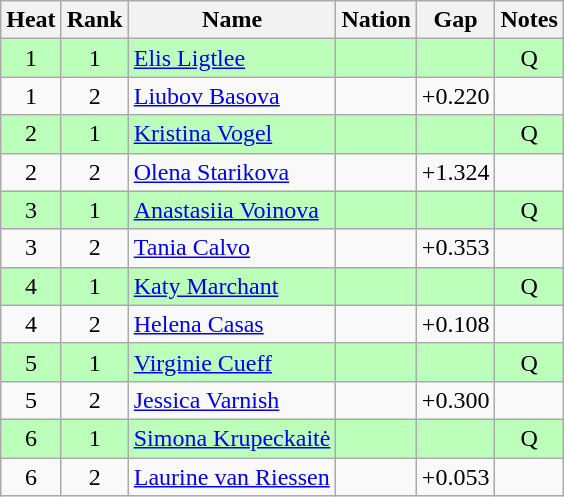<table class="wikitable sortable" style="text-align:center">
<tr>
<th>Heat</th>
<th>Rank</th>
<th>Name</th>
<th>Nation</th>
<th>Gap</th>
<th>Notes</th>
</tr>
<tr bgcolor=bbffbb>
<td>1</td>
<td>1</td>
<td align=left><a href='#'>Elis Ligtlee</a></td>
<td align=left></td>
<td></td>
<td>Q</td>
</tr>
<tr>
<td>1</td>
<td>2</td>
<td align=left><a href='#'>Liubov Basova</a></td>
<td align=left></td>
<td>+0.220</td>
<td></td>
</tr>
<tr bgcolor=bbffbb>
<td>2</td>
<td>1</td>
<td align=left><a href='#'>Kristina Vogel</a></td>
<td align=left></td>
<td></td>
<td>Q</td>
</tr>
<tr>
<td>2</td>
<td>2</td>
<td align=left><a href='#'>Olena Starikova</a></td>
<td align=left></td>
<td>+1.324</td>
<td></td>
</tr>
<tr bgcolor=bbffbb>
<td>3</td>
<td>1</td>
<td align=left><a href='#'>Anastasiia Voinova</a></td>
<td align=left></td>
<td></td>
<td>Q</td>
</tr>
<tr>
<td>3</td>
<td>2</td>
<td align=left><a href='#'>Tania Calvo</a></td>
<td align=left></td>
<td>+0.353</td>
<td></td>
</tr>
<tr bgcolor=bbffbb>
<td>4</td>
<td>1</td>
<td align=left><a href='#'>Katy Marchant</a></td>
<td align=left></td>
<td></td>
<td>Q</td>
</tr>
<tr>
<td>4</td>
<td>2</td>
<td align=left><a href='#'>Helena Casas</a></td>
<td align=left></td>
<td>+0.108</td>
<td></td>
</tr>
<tr bgcolor=bbffbb>
<td>5</td>
<td>1</td>
<td align=left><a href='#'>Virginie Cueff</a></td>
<td align=left></td>
<td></td>
<td>Q</td>
</tr>
<tr>
<td>5</td>
<td>2</td>
<td align=left><a href='#'>Jessica Varnish</a></td>
<td align=left></td>
<td>+0.300</td>
<td></td>
</tr>
<tr bgcolor=bbffbb>
<td>6</td>
<td>1</td>
<td align=left><a href='#'>Simona Krupeckaitė</a></td>
<td align=left></td>
<td></td>
<td>Q</td>
</tr>
<tr>
<td>6</td>
<td>2</td>
<td align=left><a href='#'>Laurine van Riessen</a></td>
<td align=left></td>
<td>+0.053</td>
<td></td>
</tr>
</table>
